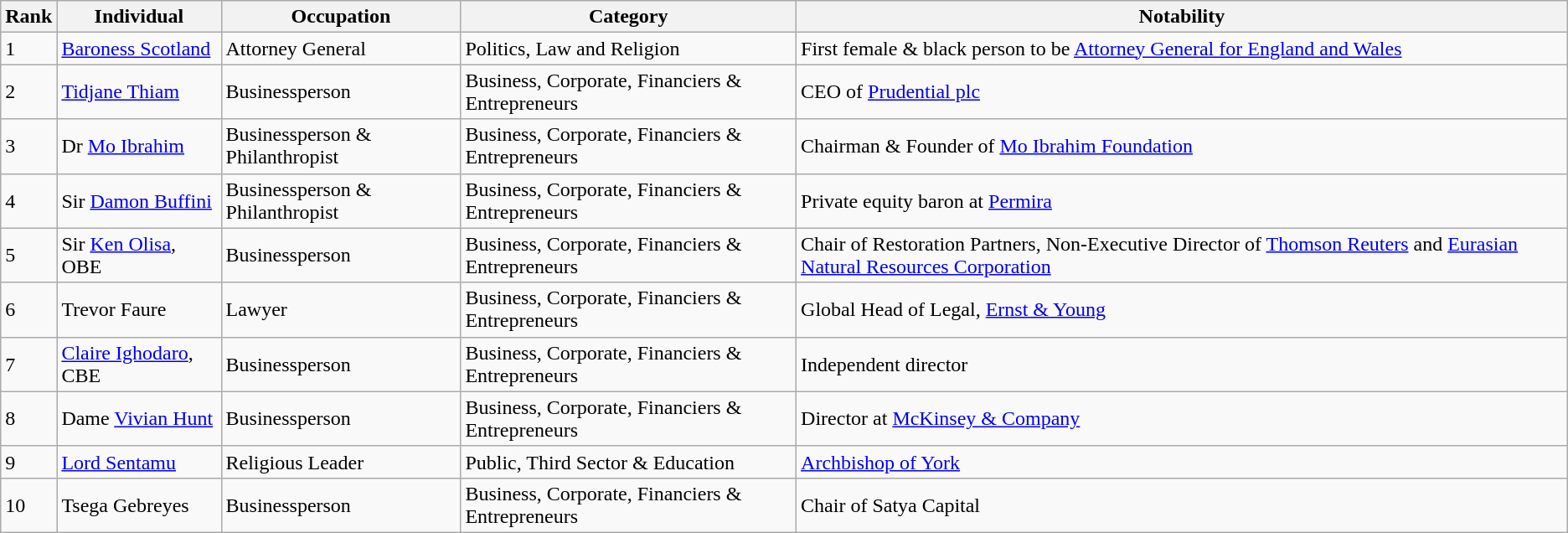<table class="wikitable sortable">
<tr>
<th>Rank</th>
<th>Individual</th>
<th>Occupation</th>
<th>Category</th>
<th>Notability</th>
</tr>
<tr>
<td>1</td>
<td><a href='#'>Baroness Scotland</a></td>
<td>Attorney General</td>
<td>Politics, Law and Religion</td>
<td>First female & black person to be <a href='#'>Attorney General for England and Wales</a></td>
</tr>
<tr>
<td>2</td>
<td><a href='#'>Tidjane Thiam</a></td>
<td>Businessperson</td>
<td>Business, Corporate, Financiers & Entrepreneurs</td>
<td>CEO of <a href='#'>Prudential plc</a></td>
</tr>
<tr>
<td>3</td>
<td>Dr <a href='#'>Mo Ibrahim</a></td>
<td>Businessperson & Philanthropist</td>
<td>Business, Corporate, Financiers & Entrepreneurs</td>
<td>Chairman & Founder of <a href='#'>Mo Ibrahim Foundation</a></td>
</tr>
<tr>
<td>4</td>
<td>Sir <a href='#'>Damon Buffini</a></td>
<td>Businessperson & Philanthropist</td>
<td>Business, Corporate, Financiers & Entrepreneurs</td>
<td>Private equity baron at <a href='#'>Permira</a></td>
</tr>
<tr>
<td>5</td>
<td>Sir <a href='#'>Ken Olisa</a>, OBE</td>
<td>Businessperson</td>
<td>Business, Corporate, Financiers & Entrepreneurs</td>
<td>Chair of Restoration Partners, Non-Executive Director of <a href='#'>Thomson Reuters</a> and <a href='#'>Eurasian Natural Resources Corporation</a></td>
</tr>
<tr>
<td>6</td>
<td>Trevor Faure</td>
<td>Lawyer</td>
<td>Business, Corporate, Financiers & Entrepreneurs</td>
<td>Global Head of Legal, <a href='#'>Ernst & Young</a></td>
</tr>
<tr>
<td>7</td>
<td><a href='#'>Claire Ighodaro</a>, CBE</td>
<td>Businessperson</td>
<td>Business, Corporate, Financiers & Entrepreneurs</td>
<td>Independent director</td>
</tr>
<tr>
<td>8</td>
<td>Dame <a href='#'>Vivian Hunt</a></td>
<td>Businessperson</td>
<td>Business, Corporate, Financiers & Entrepreneurs</td>
<td>Director at <a href='#'>McKinsey & Company</a></td>
</tr>
<tr>
<td>9</td>
<td><a href='#'>Lord Sentamu</a></td>
<td>Religious Leader</td>
<td>Public, Third Sector & Education</td>
<td><a href='#'>Archbishop of York</a></td>
</tr>
<tr>
<td>10</td>
<td>Tsega Gebreyes</td>
<td>Businessperson</td>
<td>Business, Corporate, Financiers & Entrepreneurs</td>
<td>Chair of Satya Capital</td>
</tr>
</table>
